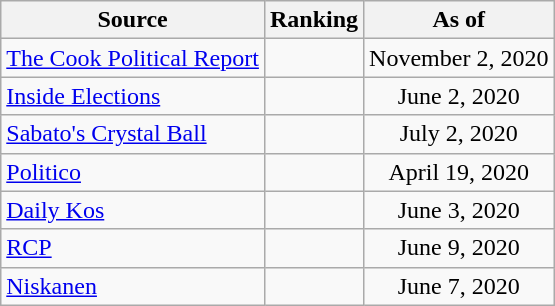<table class="wikitable" style="text-align:center">
<tr>
<th>Source</th>
<th>Ranking</th>
<th>As of</th>
</tr>
<tr>
<td style="text-align:left"><a href='#'>The Cook Political Report</a></td>
<td></td>
<td>November 2, 2020</td>
</tr>
<tr>
<td style="text-align:left"><a href='#'>Inside Elections</a></td>
<td></td>
<td>June 2, 2020</td>
</tr>
<tr>
<td style="text-align:left"><a href='#'>Sabato's Crystal Ball</a></td>
<td></td>
<td>July 2, 2020</td>
</tr>
<tr>
<td style="text-align:left"><a href='#'>Politico</a></td>
<td></td>
<td>April 19, 2020</td>
</tr>
<tr>
<td style="text-align:left"><a href='#'>Daily Kos</a></td>
<td></td>
<td>June 3, 2020</td>
</tr>
<tr>
<td style="text-align:left"><a href='#'>RCP</a></td>
<td></td>
<td>June 9, 2020</td>
</tr>
<tr>
<td style="text-align:left"><a href='#'>Niskanen</a></td>
<td></td>
<td>June 7, 2020</td>
</tr>
</table>
